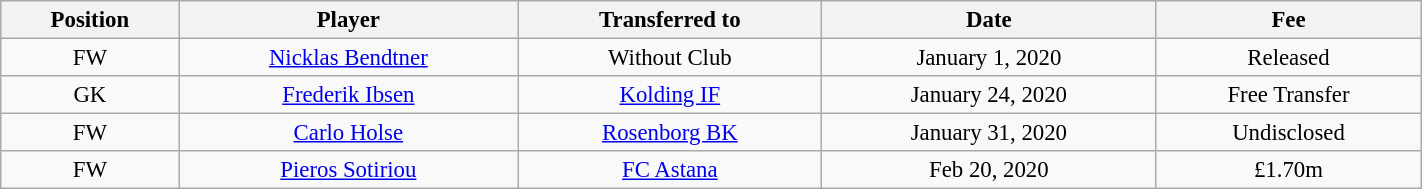<table class="wikitable sortable" style="width:75%; font-size:95%; text-align:center;">
<tr>
<th>Position</th>
<th>Player</th>
<th>Transferred to</th>
<th>Date</th>
<th>Fee</th>
</tr>
<tr>
<td>FW</td>
<td> <a href='#'>Nicklas Bendtner</a></td>
<td>Without Club</td>
<td>January 1, 2020</td>
<td>Released</td>
</tr>
<tr>
<td>GK</td>
<td> <a href='#'>Frederik Ibsen</a></td>
<td><a href='#'>Kolding IF</a></td>
<td>January 24, 2020</td>
<td>Free Transfer</td>
</tr>
<tr>
<td>FW</td>
<td> <a href='#'>Carlo Holse</a></td>
<td><a href='#'>Rosenborg BK</a></td>
<td>January 31, 2020</td>
<td>Undisclosed</td>
</tr>
<tr>
<td>FW</td>
<td> <a href='#'>Pieros Sotiriou</a></td>
<td><a href='#'>FC Astana</a></td>
<td>Feb 20, 2020</td>
<td>£1.70m</td>
</tr>
</table>
